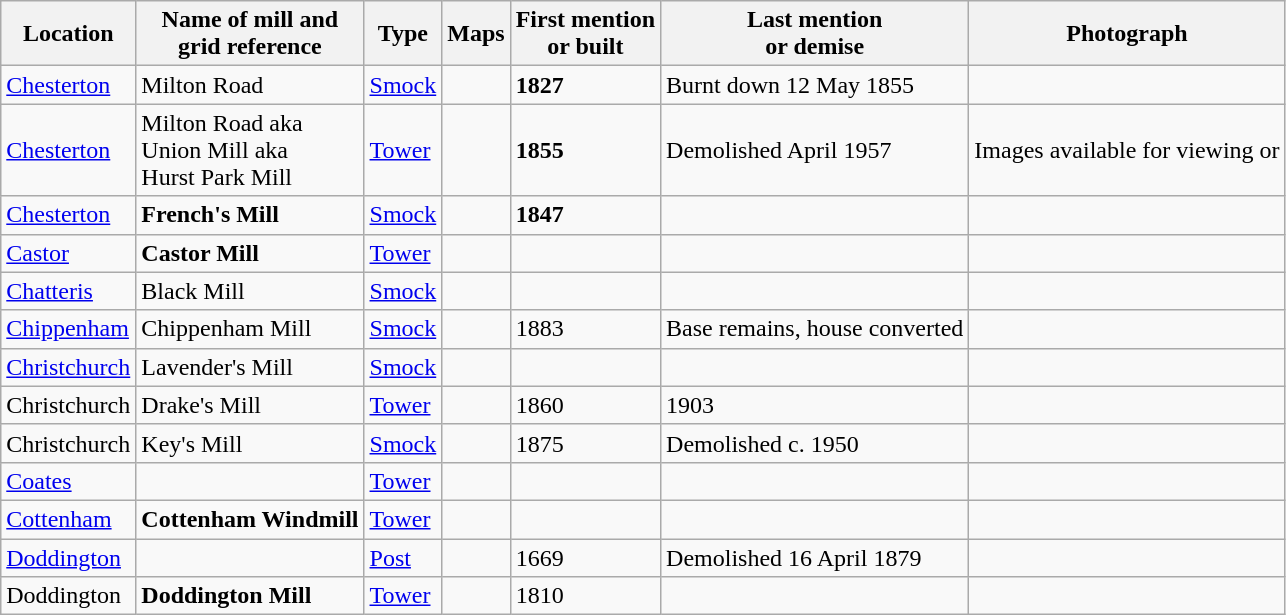<table class="wikitable">
<tr>
<th>Location</th>
<th>Name of mill and<br>grid reference</th>
<th>Type</th>
<th>Maps</th>
<th>First mention<br>or built</th>
<th>Last mention<br> or demise</th>
<th>Photograph</th>
</tr>
<tr>
<td><a href='#'>Chesterton</a></td>
<td>Milton Road<br></td>
<td><a href='#'>Smock</a></td>
<td></td>
<td><strong>1827</strong></td>
<td>Burnt down 12 May 1855</td>
<td></td>
</tr>
<tr>
<td><a href='#'>Chesterton</a></td>
<td>Milton Road aka<br>Union Mill aka<br>Hurst Park Mill<br></td>
<td><a href='#'>Tower</a></td>
<td></td>
<td><strong>1855</strong></td>
<td>Demolished April 1957</td>
<td>Images available for viewing  or </td>
</tr>
<tr>
<td><a href='#'>Chesterton</a></td>
<td><strong>French's Mill</strong><br></td>
<td><a href='#'>Smock</a></td>
<td></td>
<td><strong>1847</strong></td>
<td></td>
<td></td>
</tr>
<tr>
<td><a href='#'>Castor</a></td>
<td><strong>Castor Mill</strong><br></td>
<td><a href='#'>Tower</a></td>
<td></td>
<td></td>
<td></td>
<td></td>
</tr>
<tr>
<td><a href='#'>Chatteris</a></td>
<td>Black Mill<br></td>
<td><a href='#'>Smock</a></td>
<td></td>
<td></td>
<td></td>
<td></td>
</tr>
<tr>
<td><a href='#'>Chippenham</a></td>
<td>Chippenham Mill<br></td>
<td><a href='#'>Smock</a></td>
<td></td>
<td>1883</td>
<td>Base remains, house converted<br></td>
<td></td>
</tr>
<tr>
<td><a href='#'>Christchurch</a></td>
<td>Lavender's Mill<br></td>
<td><a href='#'>Smock</a></td>
<td></td>
<td></td>
<td></td>
<td></td>
</tr>
<tr>
<td>Christchurch</td>
<td>Drake's Mill</td>
<td><a href='#'>Tower</a></td>
<td></td>
<td>1860</td>
<td>1903</td>
<td></td>
</tr>
<tr>
<td>Christchurch</td>
<td>Key's Mill</td>
<td><a href='#'>Smock</a></td>
<td></td>
<td>1875</td>
<td>Demolished c. 1950</td>
<td></td>
</tr>
<tr>
<td><a href='#'>Coates</a></td>
<td></td>
<td><a href='#'>Tower</a></td>
<td></td>
<td></td>
<td></td>
<td></td>
</tr>
<tr>
<td><a href='#'>Cottenham</a></td>
<td><strong>Cottenham Windmill</strong><br></td>
<td><a href='#'>Tower</a></td>
<td></td>
<td></td>
<td></td>
<td></td>
</tr>
<tr>
<td><a href='#'>Doddington</a></td>
<td></td>
<td><a href='#'>Post</a></td>
<td></td>
<td>1669</td>
<td>Demolished 16 April 1879</td>
<td></td>
</tr>
<tr>
<td>Doddington</td>
<td><strong>Doddington Mill</strong><br></td>
<td><a href='#'>Tower</a></td>
<td></td>
<td>1810</td>
<td></td>
<td></td>
</tr>
</table>
